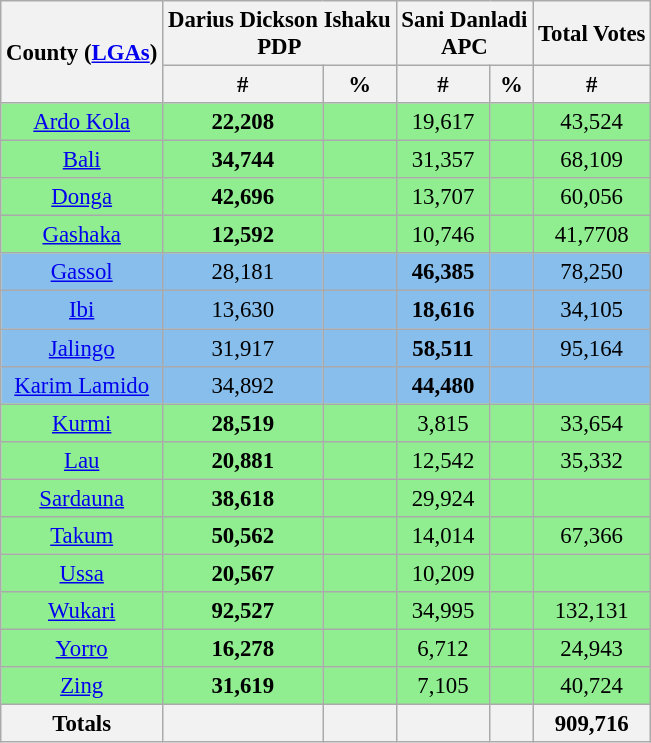<table class="wikitable sortable" style=" font-size: 95%">
<tr>
<th rowspan="2">County (<a href='#'>LGAs</a>)</th>
<th colspan="2">Darius Dickson Ishaku<br>PDP</th>
<th colspan="2">Sani Danladi<br>APC</th>
<th>Total Votes</th>
</tr>
<tr>
<th>#</th>
<th>%</th>
<th>#</th>
<th>%</th>
<th>#</th>
</tr>
<tr>
<td bgcolor=#90EE90 align="center"><a href='#'>Ardo Kola</a></td>
<td bgcolor=#90EE90 align="center"><strong>22,208</strong></td>
<td bgcolor=#90EE90 align="center"></td>
<td bgcolor=#90EE90 align="center">19,617</td>
<td bgcolor=#90EE90 align="center"></td>
<td bgcolor=#90EE90 align="center">43,524</td>
</tr>
<tr>
<td bgcolor=#90EE90 align="center"><a href='#'>Bali</a></td>
<td bgcolor=#90EE90 align="center"><strong>34,744</strong></td>
<td bgcolor=#90EE90 align="center"></td>
<td bgcolor=#90EE90 align="center">31,357</td>
<td bgcolor=#90EE90 align="center"></td>
<td bgcolor=#90EE90 align="center">68,109</td>
</tr>
<tr>
<td bgcolor=#90EE90 align="center"><a href='#'>Donga</a></td>
<td bgcolor=#90EE90 align="center"><strong>42,696</strong></td>
<td bgcolor=#90EE90 align="center"></td>
<td bgcolor=#90EE90 align="center">13,707</td>
<td bgcolor=#90EE90 align="center"></td>
<td bgcolor=#90EE90 align="center">60,056</td>
</tr>
<tr>
<td bgcolor=#90EE90 align="center"><a href='#'>Gashaka</a></td>
<td bgcolor=#90EE90 align="center"><strong>12,592</strong></td>
<td bgcolor=#90EE90 align="center"></td>
<td bgcolor=#90EE90 align="center">10,746</td>
<td bgcolor=#90EE90 align="center"></td>
<td bgcolor=#90EE90 align="center">41,7708</td>
</tr>
<tr>
<td bgcolor=#87BEEB align="center"><a href='#'>Gassol</a></td>
<td bgcolor=#87BEEB align="center">28,181</td>
<td bgcolor=#87BEEB align="center"></td>
<td bgcolor=#87BEEB align="center"><strong>46,385</strong></td>
<td bgcolor=#87BEEB align="center"></td>
<td bgcolor=#87BEEB align="center">78,250</td>
</tr>
<tr>
<td bgcolor=#87BEEB align="center"><a href='#'>Ibi</a></td>
<td bgcolor=#87BEEB align="center">13,630</td>
<td bgcolor=#87BEEB align="center"></td>
<td bgcolor=#87BEEB align="center"><strong>18,616</strong></td>
<td bgcolor=#87BEEB align="center"></td>
<td bgcolor=#87BEEB align="center">34,105</td>
</tr>
<tr>
<td bgcolor=#87BEEB align="center"><a href='#'>Jalingo</a></td>
<td bgcolor=#87BEEB align="center">31,917</td>
<td bgcolor=#87BEEB align="center"></td>
<td bgcolor=#87BEEB align="center"><strong>58,511</strong></td>
<td bgcolor=#87BEEB align="center"></td>
<td bgcolor=#87BEEB align="center">95,164</td>
</tr>
<tr>
<td bgcolor=#87BEEB align="center"><a href='#'>Karim Lamido</a></td>
<td bgcolor=#87BEEB align="center">34,892</td>
<td bgcolor=#87BEEB align="center"></td>
<td bgcolor=#87BEEB align="center"><strong>44,480</strong></td>
<td bgcolor=#87BEEB align="center"></td>
<td bgcolor=#87BEEB align="center"></td>
</tr>
<tr>
<td bgcolor=#90EE90 align="center"><a href='#'>Kurmi</a></td>
<td bgcolor=#90EE90 align="center"><strong>28,519</strong></td>
<td bgcolor=#90EE90 align="center"></td>
<td bgcolor=#90EE90 align="center">3,815</td>
<td bgcolor=#90EE90 align="center"></td>
<td bgcolor=#90EE90 align="center">33,654</td>
</tr>
<tr>
<td bgcolor=#90EE90 align="center"><a href='#'>Lau</a></td>
<td bgcolor=#90EE90 align="center"><strong>20,881</strong></td>
<td bgcolor=#90EE90 align="center"></td>
<td bgcolor=#90EE90 align="center">12,542</td>
<td bgcolor=#90EE90 align="center"></td>
<td bgcolor=#90EE90 align="center">35,332</td>
</tr>
<tr>
<td bgcolor=#90EE90 align="center"><a href='#'>Sardauna</a></td>
<td bgcolor=#90EE90 align="center"><strong>38,618</strong></td>
<td bgcolor=#90EE90 align="center"></td>
<td bgcolor=#90EE90 align="center">29,924</td>
<td bgcolor=#90EE90 align="center"></td>
<td bgcolor=#90EE90 align="center"></td>
</tr>
<tr>
<td bgcolor=#90EE90 align="center"><a href='#'>Takum</a></td>
<td bgcolor=#90EE90 align="center"><strong>50,562</strong></td>
<td bgcolor=#90EE90 align="center"></td>
<td bgcolor=#90EE90 align="center">14,014</td>
<td bgcolor=#90EE90 align="center"></td>
<td bgcolor=#90EE90 align="center">67,366</td>
</tr>
<tr>
<td bgcolor=#90EE90 align="center"><a href='#'>Ussa</a></td>
<td bgcolor=#90EE90 align="center"><strong>20,567</strong></td>
<td bgcolor=#90EE90 align="center"></td>
<td bgcolor=#90EE90 align="center">10,209</td>
<td bgcolor=#90EE90 align="center"></td>
<td bgcolor=#90EE90 align="center"></td>
</tr>
<tr>
<td bgcolor=#90EE90 align="center"><a href='#'>Wukari</a></td>
<td bgcolor=#90EE90 align="center"><strong>92,527</strong></td>
<td bgcolor=#90EE90 align="center"></td>
<td bgcolor=#90EE90 align="center">34,995</td>
<td bgcolor=#90EE90 align="center"></td>
<td bgcolor=#90EE90 align="center">132,131</td>
</tr>
<tr>
<td bgcolor=#90EE90 align="center"><a href='#'>Yorro</a></td>
<td bgcolor=#90EE90 align="center"><strong>16,278</strong></td>
<td bgcolor=#90EE90 align="center"></td>
<td bgcolor=#90EE90 align="center">6,712</td>
<td bgcolor=#90EE90 align="center"></td>
<td bgcolor=#90EE90 align="center">24,943</td>
</tr>
<tr>
<td bgcolor=#90EE90 align="center"><a href='#'>Zing</a></td>
<td bgcolor=#90EE90 align="center"><strong>31,619</strong></td>
<td bgcolor=#90EE90 align="center"></td>
<td bgcolor=#90EE90 align="center">7,105</td>
<td bgcolor=#90EE90 align="center"></td>
<td bgcolor=#90EE90 align="center">40,724</td>
</tr>
<tr>
<th>Totals</th>
<th></th>
<th></th>
<th></th>
<th></th>
<th>909,716</th>
</tr>
</table>
